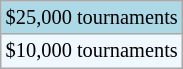<table class="wikitable" style="font-size:85%">
<tr bgcolor="lightblue">
<td>$25,000 tournaments</td>
</tr>
<tr bgcolor="#f0f8ff">
<td>$10,000 tournaments</td>
</tr>
</table>
